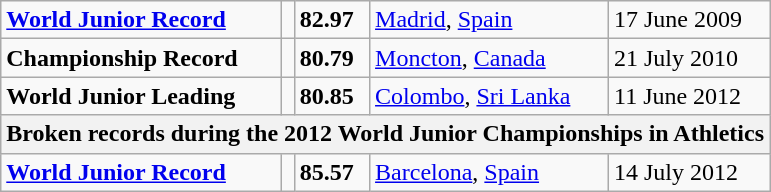<table class="wikitable">
<tr>
<td><strong><a href='#'>World Junior Record</a></strong></td>
<td></td>
<td><strong>82.97</strong></td>
<td><a href='#'>Madrid</a>, <a href='#'>Spain</a></td>
<td>17 June 2009</td>
</tr>
<tr>
<td><strong>Championship Record</strong></td>
<td></td>
<td><strong>80.79</strong></td>
<td><a href='#'>Moncton</a>, <a href='#'>Canada</a></td>
<td>21 July 2010</td>
</tr>
<tr>
<td><strong>World Junior Leading</strong></td>
<td></td>
<td><strong>80.85</strong></td>
<td><a href='#'>Colombo</a>, <a href='#'>Sri Lanka</a></td>
<td>11 June 2012</td>
</tr>
<tr>
<th colspan="5">Broken records during the 2012 World Junior Championships in Athletics</th>
</tr>
<tr>
<td><strong><a href='#'>World Junior Record</a></strong></td>
<td></td>
<td><strong>85.57</strong></td>
<td><a href='#'>Barcelona</a>, <a href='#'>Spain</a></td>
<td>14 July 2012</td>
</tr>
</table>
